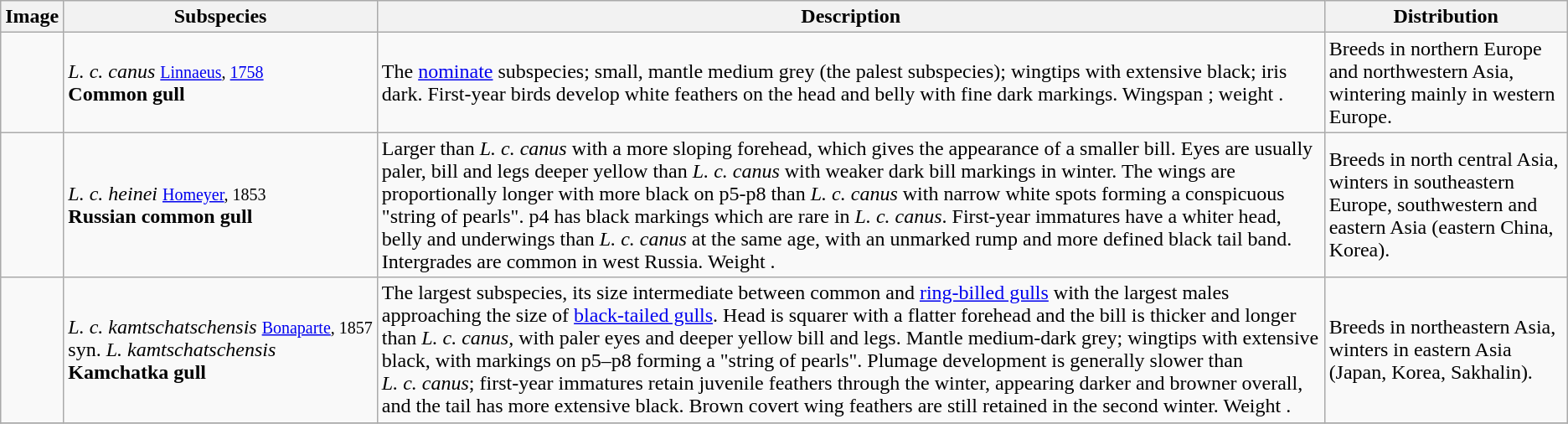<table class="wikitable ">
<tr>
<th>Image</th>
<th>Subspecies</th>
<th>Description</th>
<th>Distribution</th>
</tr>
<tr>
<td></td>
<td><em>L. c. canus</em> <small><a href='#'>Linnaeus</a>, <a href='#'>1758</a></small><br><strong>Common gull</strong></td>
<td>The <a href='#'>nominate</a> subspecies; small, mantle medium grey (the palest subspecies); wingtips with extensive black; iris dark. First-year birds develop white feathers on the head and belly with fine dark markings. Wingspan ; weight .</td>
<td>Breeds in northern Europe and northwestern Asia, wintering mainly in western Europe.</td>
</tr>
<tr>
<td></td>
<td><em>L. c. heinei</em> <small><a href='#'>Homeyer</a>, 1853</small><br><strong>Russian common gull</strong></td>
<td>Larger than <em>L. c. canus</em> with a more sloping forehead, which gives the appearance of a smaller bill. Eyes are usually paler, bill and legs deeper yellow than <em>L. c. canus</em> with weaker dark bill markings in winter.  The wings are proportionally longer with more black on p5-p8 than <em>L. c. canus</em> with narrow white spots forming a conspicuous "string of pearls". p4 has black markings which are rare in <em>L. c. canus</em>. First-year immatures have a whiter head, belly and underwings than <em>L. c. canus</em> at the same age, with an unmarked rump and more defined black tail band. Intergrades are common in west Russia. Weight .</td>
<td>Breeds in north central Asia, winters in southeastern Europe, southwestern and eastern Asia (eastern China, Korea).</td>
</tr>
<tr>
<td></td>
<td><em>L. c. kamtschatschensis</em> <small><a href='#'>Bonaparte</a>, 1857</small><br>syn. <em>L. kamtschatschensis</em><br><strong>Kamchatka gull</strong></td>
<td>The largest subspecies, its size intermediate between common and <a href='#'>ring-billed gulls</a> with the largest males approaching the size of <a href='#'>black-tailed gulls</a>. Head is squarer with a flatter forehead and the bill is thicker and longer than <em>L. c. canus,</em> with paler eyes and deeper yellow bill and legs. Mantle medium-dark grey; wingtips with extensive black, with markings on p5–p8 forming a "string of pearls". Plumage development is generally slower than <em>L. c. canus</em>; first-year immatures retain juvenile feathers through the winter, appearing darker and browner overall, and the tail has more extensive black. Brown covert wing feathers are still retained in the second winter. Weight .</td>
<td>Breeds in northeastern Asia, winters in eastern Asia (Japan, Korea, Sakhalin).</td>
</tr>
<tr>
</tr>
</table>
